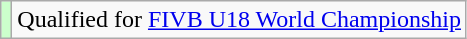<table class="wikitable">
<tr>
<td bgcolor=#ccffcc></td>
<td>Qualified for <a href='#'>FIVB U18 World Championship</a></td>
</tr>
</table>
